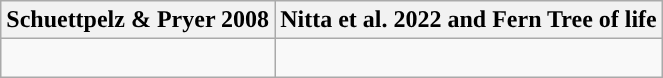<table class="wikitable">
<tr>
<th colspan=1>Schuettpelz & Pryer 2008</th>
<th colspan=1>Nitta et al. 2022 and Fern Tree of life</th>
</tr>
<tr>
<td style="vertical-align:top"><br></td>
<td><br></td>
</tr>
</table>
